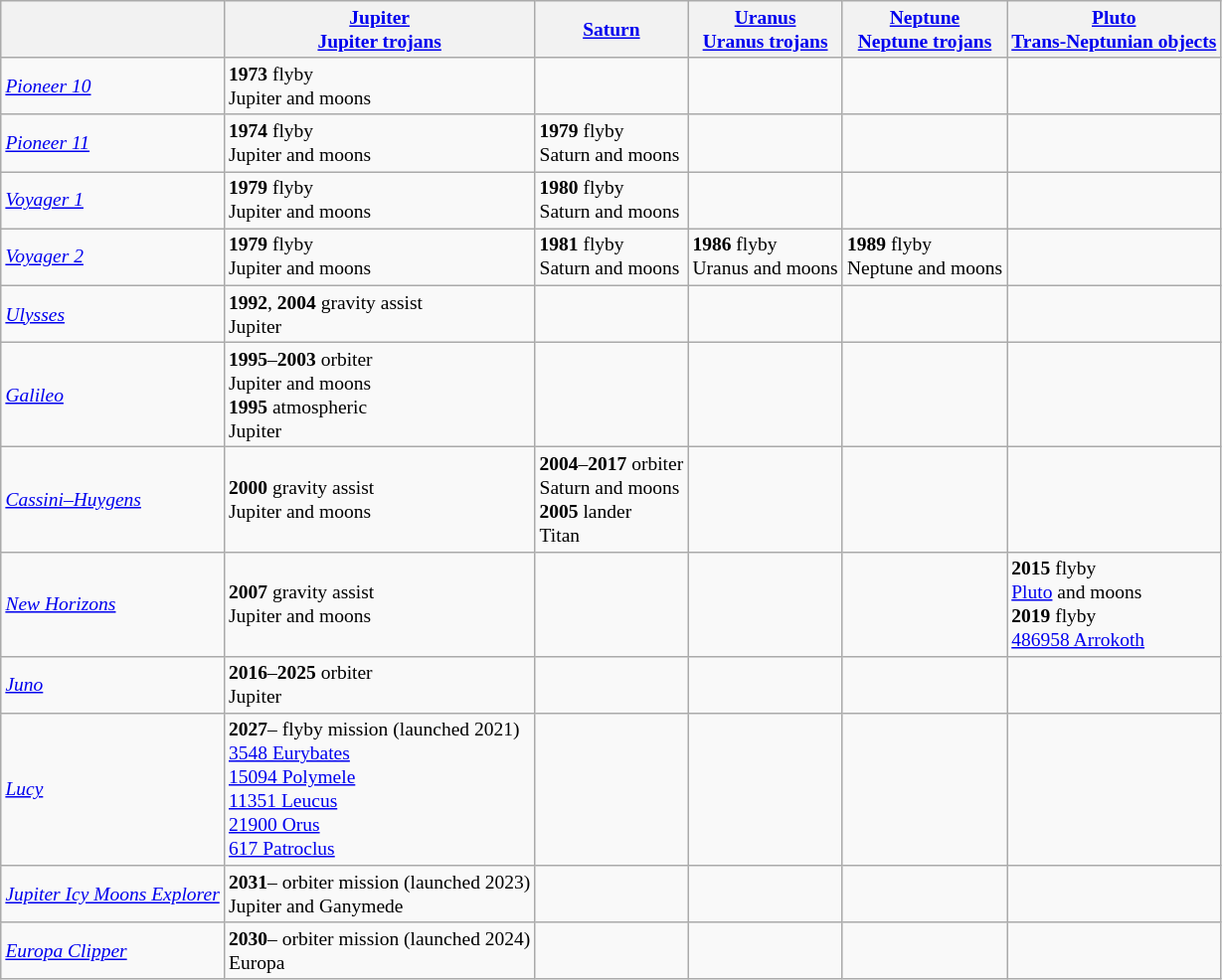<table class="wikitable sticky-header" style="font-size:small;">
<tr>
<th></th>
<th><a href='#'>Jupiter</a> <br> <a href='#'>Jupiter trojans</a></th>
<th><a href='#'>Saturn</a></th>
<th><a href='#'>Uranus</a> <br> <a href='#'>Uranus trojans</a></th>
<th><a href='#'>Neptune</a> <br> <a href='#'>Neptune trojans</a></th>
<th><a href='#'>Pluto</a> <br> <a href='#'>Trans-Neptunian objects</a></th>
</tr>
<tr>
<td><em><a href='#'>Pioneer 10</a></em></td>
<td><strong>1973</strong> flyby <br> Jupiter and moons</td>
<td></td>
<td></td>
<td></td>
<td></td>
</tr>
<tr>
<td><em><a href='#'>Pioneer 11</a></em></td>
<td><strong>1974</strong> flyby <br> Jupiter and moons</td>
<td><strong>1979</strong> flyby <br> Saturn and moons</td>
<td></td>
<td></td>
<td></td>
</tr>
<tr>
<td><em><a href='#'>Voyager 1</a></em></td>
<td><strong>1979</strong> flyby <br> Jupiter and moons</td>
<td><strong>1980</strong> flyby <br> Saturn and moons</td>
<td></td>
<td></td>
<td></td>
</tr>
<tr>
<td><em><a href='#'>Voyager 2</a></em></td>
<td><strong>1979</strong> flyby <br> Jupiter and moons</td>
<td><strong>1981</strong> flyby <br> Saturn and moons</td>
<td><strong>1986</strong> flyby <br> Uranus and moons</td>
<td><strong>1989</strong> flyby <br> Neptune and moons</td>
<td></td>
</tr>
<tr>
<td><em><a href='#'>Ulysses</a></em></td>
<td><strong>1992</strong>, <strong>2004</strong> gravity assist <br> Jupiter</td>
<td></td>
<td></td>
<td></td>
<td></td>
</tr>
<tr>
<td><em><a href='#'>Galileo</a></em></td>
<td><strong>1995</strong>–<strong>2003</strong> orbiter <br> Jupiter and moons <br><strong>1995</strong> atmospheric <br> Jupiter</td>
<td></td>
<td></td>
<td></td>
<td></td>
</tr>
<tr>
<td><em><a href='#'>Cassini–Huygens</a></em></td>
<td><strong>2000</strong> gravity assist <br> Jupiter and moons</td>
<td><strong>2004</strong>–<strong>2017</strong> orbiter <br> Saturn and moons <br><strong>2005</strong> lander <br> Titan</td>
<td></td>
<td></td>
<td></td>
</tr>
<tr>
<td><em><a href='#'>New Horizons</a></em></td>
<td><strong>2007</strong> gravity assist <br> Jupiter and moons</td>
<td></td>
<td></td>
<td></td>
<td><strong>2015</strong> flyby <br> <a href='#'>Pluto</a> and moons<br><strong>2019</strong> flyby <br> <a href='#'>486958 Arrokoth</a></td>
</tr>
<tr>
<td><em><a href='#'>Juno</a></em></td>
<td><strong>2016</strong>–<strong>2025</strong> orbiter <br> Jupiter</td>
<td></td>
<td></td>
<td></td>
<td></td>
</tr>
<tr>
<td><em><a href='#'>Lucy</a></em></td>
<td><strong>2027</strong>– flyby mission (launched 2021) <br> <a href='#'>3548 Eurybates</a> <br> <a href='#'>15094 Polymele</a> <br> <a href='#'>11351 Leucus</a> <br> <a href='#'>21900 Orus</a> <br> <a href='#'>617 Patroclus</a></td>
<td></td>
<td></td>
<td></td>
<td></td>
</tr>
<tr>
<td><em><a href='#'>Jupiter Icy Moons Explorer</a></em></td>
<td><strong>2031</strong>– orbiter mission (launched 2023) <br> Jupiter and Ganymede</td>
<td></td>
<td></td>
<td></td>
<td></td>
</tr>
<tr>
<td><em><a href='#'>Europa Clipper</a></em></td>
<td><strong>2030</strong>– orbiter mission (launched 2024) <br> Europa</td>
<td></td>
<td></td>
<td></td>
<td></td>
</tr>
</table>
